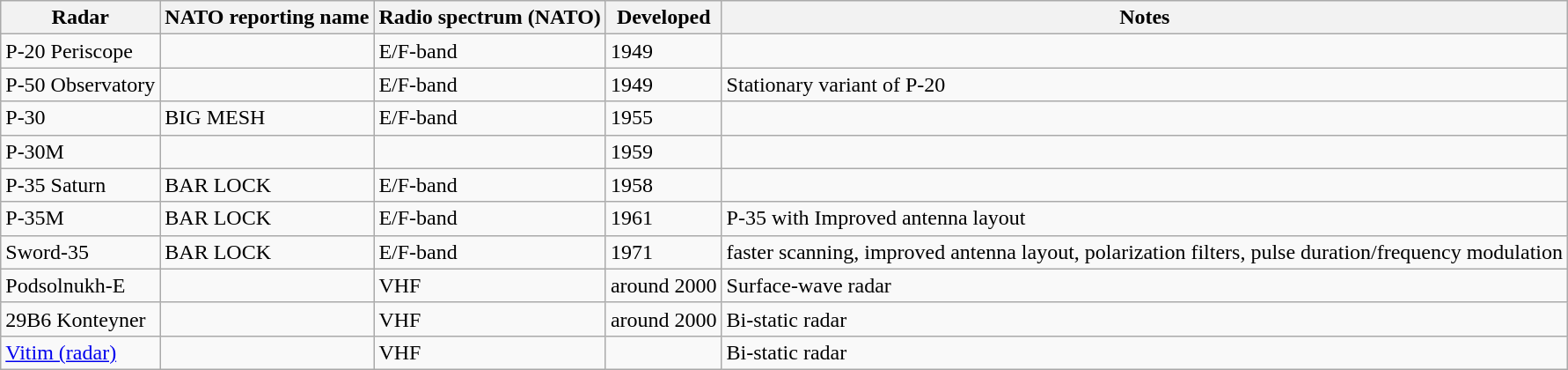<table class="sortable wikitable">
<tr>
<th>Radar</th>
<th>NATO reporting name</th>
<th>Radio spectrum (NATO)</th>
<th>Developed</th>
<th>Notes</th>
</tr>
<tr>
<td>P-20 Periscope</td>
<td></td>
<td>E/F-band</td>
<td>1949</td>
<td></td>
</tr>
<tr>
<td>P-50 Observatory</td>
<td></td>
<td>E/F-band</td>
<td>1949</td>
<td>Stationary variant of P-20</td>
</tr>
<tr>
<td>P-30</td>
<td>BIG MESH</td>
<td>E/F-band</td>
<td>1955</td>
<td></td>
</tr>
<tr>
<td>P-30M</td>
<td></td>
<td></td>
<td>1959</td>
<td></td>
</tr>
<tr>
<td>P-35 Saturn</td>
<td>BAR LOCK</td>
<td>E/F-band</td>
<td>1958</td>
<td></td>
</tr>
<tr>
<td>P-35M</td>
<td>BAR LOCK</td>
<td>E/F-band</td>
<td>1961</td>
<td>P-35 with Improved antenna layout</td>
</tr>
<tr>
<td>Sword-35</td>
<td>BAR LOCK</td>
<td>E/F-band</td>
<td>1971</td>
<td>faster scanning, improved antenna layout, polarization filters, pulse duration/frequency modulation</td>
</tr>
<tr>
<td>Podsolnukh-E</td>
<td></td>
<td>VHF</td>
<td>around 2000</td>
<td>Surface-wave radar</td>
</tr>
<tr>
<td>29B6 Konteyner</td>
<td></td>
<td>VHF</td>
<td>around 2000</td>
<td>Bi-static radar</td>
</tr>
<tr>
<td><a href='#'>Vitim (radar)</a></td>
<td></td>
<td>VHF</td>
<td></td>
<td>Bi-static radar</td>
</tr>
</table>
